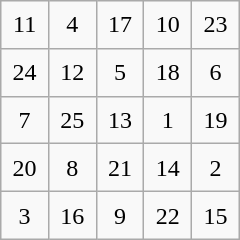<table class="wikitable" style="margin-left:auto;margin-right:auto;text-align:center;width:10em;height:10em;table-layout:fixed;">
<tr>
<td>11</td>
<td>4</td>
<td>17</td>
<td>10</td>
<td>23</td>
</tr>
<tr>
<td>24</td>
<td>12</td>
<td>5</td>
<td>18</td>
<td>6</td>
</tr>
<tr>
<td>7</td>
<td>25</td>
<td>13</td>
<td>1</td>
<td>19</td>
</tr>
<tr>
<td>20</td>
<td>8</td>
<td>21</td>
<td>14</td>
<td>2</td>
</tr>
<tr>
<td>3</td>
<td>16</td>
<td>9</td>
<td>22</td>
<td>15</td>
</tr>
</table>
